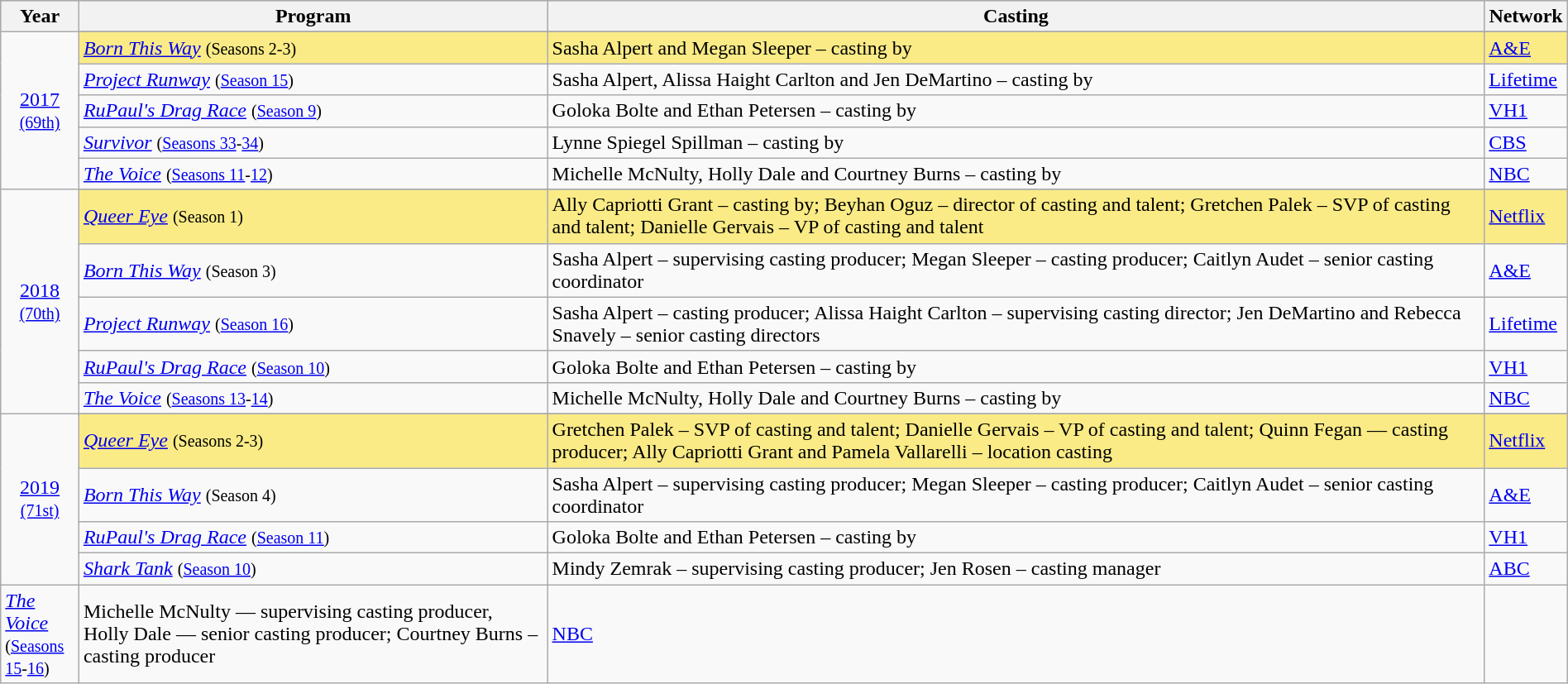<table class="wikitable" style="width:100%">
<tr bgcolor="#bebebe">
<th width="5%">Year</th>
<th width="30%">Program</th>
<th width="60%">Casting</th>
<th width="5%">Network</th>
</tr>
<tr>
<td rowspan=6 style="text-align:center"><a href='#'>2017</a><br><small><a href='#'>(69th)</a></small><br></td>
</tr>
<tr style="background:#FAEB86;">
<td><em><a href='#'>Born This Way</a></em> <small>(Seasons 2-3)</small></td>
<td>Sasha Alpert and Megan Sleeper – casting by</td>
<td><a href='#'>A&E</a></td>
</tr>
<tr>
<td><em><a href='#'>Project Runway</a></em> <small>(<a href='#'>Season 15</a>)</small></td>
<td>Sasha Alpert, Alissa Haight Carlton and Jen DeMartino – casting by</td>
<td><a href='#'>Lifetime</a></td>
</tr>
<tr>
<td><em><a href='#'>RuPaul's Drag Race</a></em> <small>(<a href='#'>Season 9</a>)</small></td>
<td>Goloka Bolte and Ethan Petersen – casting by</td>
<td><a href='#'>VH1</a></td>
</tr>
<tr>
<td><em><a href='#'>Survivor</a></em> <small>(<a href='#'>Seasons 33</a>-<a href='#'>34</a>)</small></td>
<td>Lynne Spiegel Spillman – casting by</td>
<td><a href='#'>CBS</a></td>
</tr>
<tr>
<td><em><a href='#'>The Voice</a></em> <small>(<a href='#'>Seasons 11</a>-<a href='#'>12</a>)</small></td>
<td>Michelle McNulty, Holly Dale and Courtney Burns – casting by</td>
<td><a href='#'>NBC</a></td>
</tr>
<tr>
<td rowspan=6 style="text-align:center"><a href='#'>2018</a><br><small><a href='#'>(70th)</a></small><br></td>
</tr>
<tr style="background:#FAEB86">
<td><em><a href='#'>Queer Eye</a></em> <small>(Season 1)</small></td>
<td>Ally Capriotti Grant – casting by; Beyhan Oguz – director of casting and talent; Gretchen Palek – SVP of casting and talent; Danielle Gervais – VP of casting and talent</td>
<td><a href='#'>Netflix</a></td>
</tr>
<tr>
<td><em><a href='#'>Born This Way</a></em> <small>(Season 3)</small></td>
<td>Sasha Alpert – supervising casting producer; Megan Sleeper – casting producer; Caitlyn Audet – senior casting coordinator</td>
<td><a href='#'>A&E</a></td>
</tr>
<tr>
<td><em><a href='#'>Project Runway</a></em> <small>(<a href='#'>Season 16</a>)</small></td>
<td>Sasha Alpert – casting producer; Alissa Haight Carlton  – supervising casting director; Jen DeMartino and Rebecca Snavely – senior casting directors</td>
<td><a href='#'>Lifetime</a></td>
</tr>
<tr>
<td><em><a href='#'>RuPaul's Drag Race</a></em> <small>(<a href='#'>Season 10</a>)</small></td>
<td>Goloka Bolte and Ethan Petersen – casting by</td>
<td><a href='#'>VH1</a></td>
</tr>
<tr>
<td><em><a href='#'>The Voice</a></em> <small>(<a href='#'>Seasons 13</a>-<a href='#'>14</a>)</small></td>
<td>Michelle McNulty, Holly Dale and Courtney Burns – casting by</td>
<td><a href='#'>NBC</a></td>
</tr>
<tr>
<td rowspan=6 style="text-align:center"><a href='#'>2019</a><br><small><a href='#'>(71st)</a></small><br></td>
</tr>
<tr>
</tr>
<tr style="background:#FAEB86;">
<td><em><a href='#'>Queer Eye</a></em> <small>(Seasons 2-3)</small></td>
<td>Gretchen Palek – SVP of casting and talent; Danielle Gervais – VP of casting and talent; Quinn Fegan — casting producer; Ally Capriotti Grant and Pamela Vallarelli – location casting</td>
<td><a href='#'>Netflix</a></td>
</tr>
<tr>
<td><em><a href='#'>Born This Way</a></em> <small>(Season 4)</small></td>
<td>Sasha Alpert – supervising casting producer; Megan Sleeper – casting producer; Caitlyn Audet – senior casting coordinator</td>
<td><a href='#'>A&E</a></td>
</tr>
<tr>
<td><em><a href='#'>RuPaul's Drag Race</a></em> <small>(<a href='#'>Season 11</a>)</small></td>
<td>Goloka Bolte and Ethan Petersen – casting by</td>
<td><a href='#'>VH1</a></td>
</tr>
<tr>
<td><em><a href='#'>Shark Tank</a></em> <small>(<a href='#'>Season 10</a>)</small></td>
<td>Mindy Zemrak – supervising casting producer; Jen Rosen  – casting manager</td>
<td><a href='#'>ABC</a></td>
</tr>
<tr>
<td><em><a href='#'>The Voice</a></em> <small>(<a href='#'>Seasons 15</a>-<a href='#'>16</a>)</small></td>
<td>Michelle McNulty — supervising casting producer, Holly Dale — senior casting producer; Courtney Burns – casting producer</td>
<td><a href='#'>NBC</a></td>
</tr>
</table>
